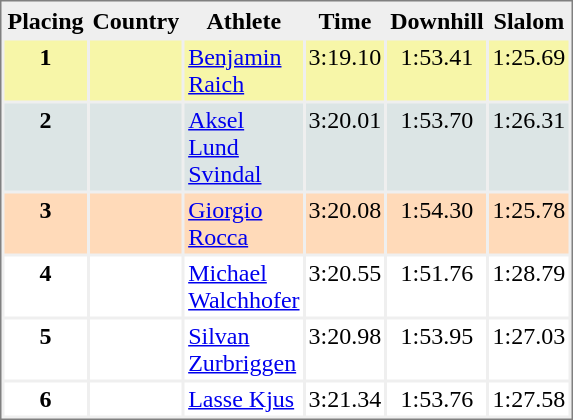<table style="border-style:solid;border-width:1px;border-color:#808080;background-color:#EFEFEF" cellspacing="2" cellpadding="2" width="380px">
<tr bgcolor="#EFEFEF">
<th align=center>Placing</th>
<th align=center>Country</th>
<th align=center>Athlete</th>
<th align=center>Time</th>
<th>Downhill</th>
<th>Slalom</th>
</tr>
<tr align="center" valign="top" bgcolor="#F7F6A8">
<th>1</th>
<td align=left></td>
<td align="left"><a href='#'>Benjamin Raich</a></td>
<td align="left">3:19.10</td>
<td>1:53.41</td>
<td>1:25.69</td>
</tr>
<tr align="center" valign="top" bgcolor="#DCE5E5">
<th>2</th>
<td align=left></td>
<td align="left"><a href='#'>Aksel Lund Svindal</a></td>
<td align="left">3:20.01</td>
<td>1:53.70</td>
<td>1:26.31</td>
</tr>
<tr align="center" valign="top" bgcolor="#FFDAB9">
<th>3</th>
<td align=left></td>
<td align="left"><a href='#'>Giorgio Rocca</a></td>
<td align="left">3:20.08</td>
<td>1:54.30</td>
<td>1:25.78</td>
</tr>
<tr align="center" valign="top" bgcolor="#FFFFFF">
<th>4</th>
<td align=left></td>
<td align="left"><a href='#'>Michael Walchhofer</a></td>
<td align="left">3:20.55</td>
<td>1:51.76</td>
<td>1:28.79</td>
</tr>
<tr align="center" valign="top" bgcolor="#FFFFFF">
<th>5</th>
<td align=left></td>
<td align="left"><a href='#'>Silvan Zurbriggen</a></td>
<td align="left">3:20.98</td>
<td>1:53.95</td>
<td>1:27.03</td>
</tr>
<tr align="center" valign="top" bgcolor="#FFFFFF">
<th>6</th>
<td align=left></td>
<td align="left"><a href='#'>Lasse Kjus</a></td>
<td align="left">3:21.34</td>
<td>1:53.76</td>
<td>1:27.58</td>
</tr>
</table>
